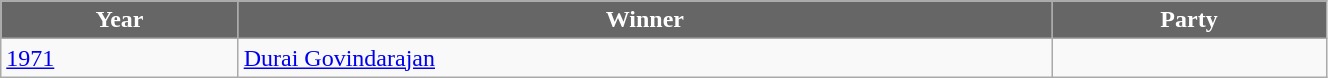<table class="wikitable" width="70%">
<tr>
<th style="background-color:#666666; color:white">Year</th>
<th style="background-color:#666666; color:white">Winner</th>
<th style="background-color:#666666; color:white" colspan="2">Party</th>
</tr>
<tr>
<td><a href='#'>1971</a></td>
<td><a href='#'>Durai Govindarajan</a></td>
<td></td>
</tr>
</table>
